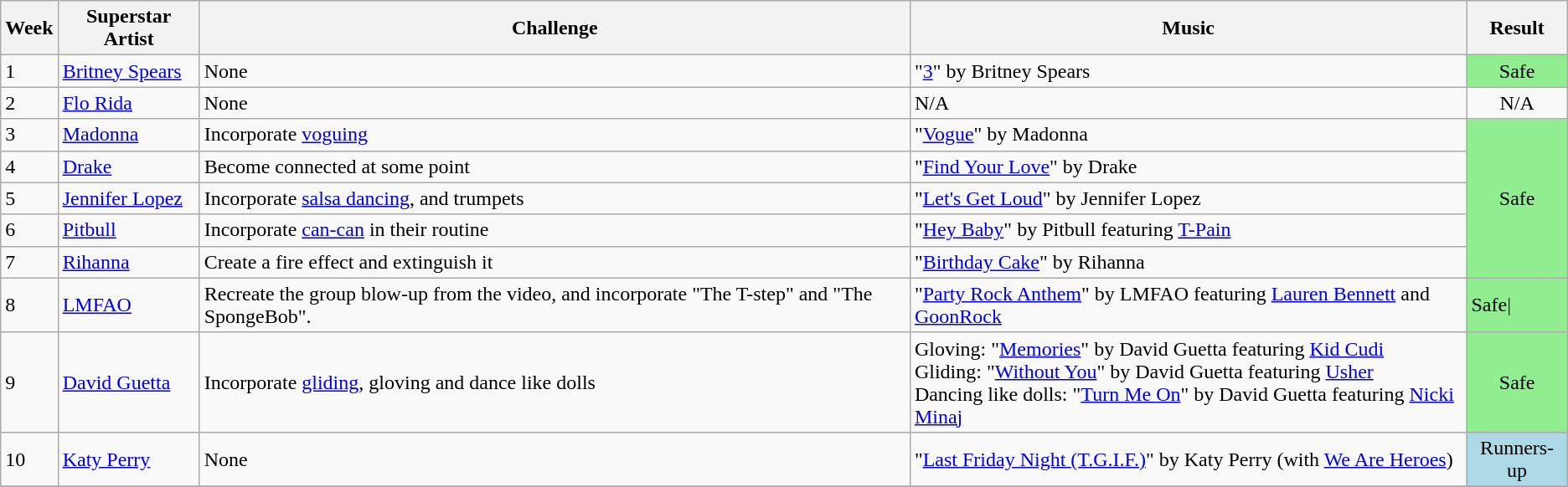<table class="wikitable sortable">
<tr>
<th>Week</th>
<th>Superstar Artist</th>
<th>Challenge</th>
<th>Music</th>
<th>Result</th>
</tr>
<tr>
<td>1</td>
<td><a href='#'>Britney Spears</a></td>
<td>None</td>
<td>"<a href='#'>3</a>" by Britney Spears</td>
<td align="center" bgcolor="lightgreen">Safe</td>
</tr>
<tr>
<td>2</td>
<td><a href='#'>Flo Rida</a></td>
<td>None</td>
<td>N/A</td>
<td align="center">N/A</td>
</tr>
<tr>
<td>3</td>
<td><a href='#'>Madonna</a></td>
<td>Incorporate <a href='#'>voguing</a></td>
<td>"<a href='#'>Vogue</a>" by Madonna</td>
<td align="center" rowspan="5" bgcolor="lightgreen">Safe</td>
</tr>
<tr>
<td>4</td>
<td><a href='#'>Drake</a></td>
<td>Become connected at some point</td>
<td>"<a href='#'>Find Your Love</a>" by Drake</td>
</tr>
<tr>
<td>5</td>
<td><a href='#'>Jennifer Lopez</a></td>
<td>Incorporate <a href='#'>salsa dancing</a>, and trumpets</td>
<td>"<a href='#'>Let's Get Loud</a>" by Jennifer Lopez</td>
</tr>
<tr>
<td>6</td>
<td><a href='#'>Pitbull</a></td>
<td>Incorporate <a href='#'>can-can</a> in their routine</td>
<td>"<a href='#'>Hey Baby</a>" by Pitbull featuring <a href='#'>T-Pain</a></td>
</tr>
<tr>
<td>7</td>
<td><a href='#'>Rihanna</a></td>
<td>Create a fire effect and extinguish it</td>
<td>"<a href='#'>Birthday Cake</a>" by Rihanna</td>
</tr>
<tr>
<td>8</td>
<td><a href='#'>LMFAO</a></td>
<td>Recreate the group blow-up from the video, and incorporate "The T-step" and "The SpongeBob".</td>
<td>"<a href='#'>Party Rock Anthem</a>" by LMFAO featuring <a href='#'>Lauren Bennett</a> and <a href='#'>GoonRock</a></td>
<td bgcolor="lightgreen">Safe|</td>
</tr>
<tr>
<td>9</td>
<td><a href='#'>David Guetta</a></td>
<td>Incorporate <a href='#'>gliding</a>, gloving and dance like dolls</td>
<td>Gloving: "<a href='#'>Memories</a>" by David Guetta featuring <a href='#'>Kid Cudi</a><br>Gliding: "<a href='#'>Without You</a>" by David Guetta featuring <a href='#'>Usher</a><br>Dancing like dolls: "<a href='#'>Turn Me On</a>" by David Guetta featuring <a href='#'>Nicki Minaj</a></td>
<td align="center" bgcolor="lightgreen">Safe</td>
</tr>
<tr>
<td>10</td>
<td><a href='#'>Katy Perry</a></td>
<td>None</td>
<td>"<a href='#'>Last Friday Night (T.G.I.F.)</a>" by Katy Perry (with <a href='#'>We Are Heroes</a>)</td>
<td align="center" bgcolor="lightblue">Runners-up</td>
</tr>
<tr>
</tr>
</table>
